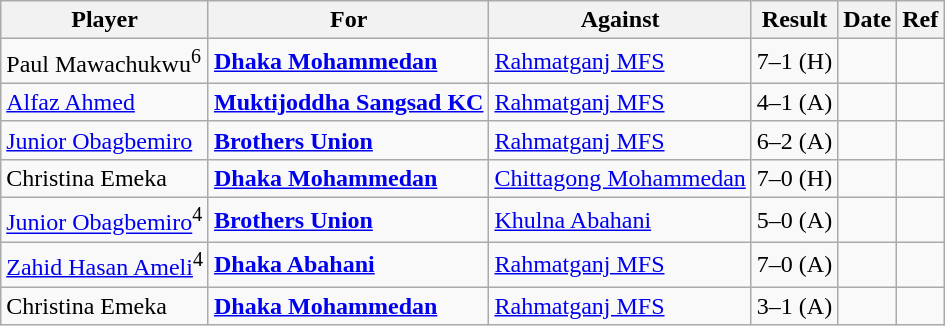<table class="wikitable">
<tr>
<th>Player</th>
<th>For</th>
<th>Against</th>
<th style="text-align:center">Result</th>
<th>Date</th>
<th>Ref</th>
</tr>
<tr>
<td> Paul Mawachukwu<sup>6</sup></td>
<td><strong><a href='#'>Dhaka Mohammedan</a></strong></td>
<td><a href='#'>Rahmatganj MFS</a></td>
<td align="center">7–1 (H)</td>
<td></td>
<td></td>
</tr>
<tr>
<td> <a href='#'>Alfaz Ahmed</a></td>
<td><strong><a href='#'>Muktijoddha Sangsad KC</a></strong></td>
<td><a href='#'>Rahmatganj MFS</a></td>
<td align="center">4–1 (A)</td>
<td></td>
<td></td>
</tr>
<tr>
<td> <a href='#'>Junior Obagbemiro</a></td>
<td><strong><a href='#'>Brothers Union</a></strong></td>
<td><a href='#'>Rahmatganj MFS</a></td>
<td align="center">6–2 (A)</td>
<td></td>
<td></td>
</tr>
<tr>
<td> Christina Emeka</td>
<td><strong><a href='#'>Dhaka Mohammedan</a></strong></td>
<td><a href='#'>Chittagong Mohammedan</a></td>
<td align="center">7–0 (H)</td>
<td></td>
<td></td>
</tr>
<tr>
<td> <a href='#'>Junior Obagbemiro</a><sup>4</sup></td>
<td><strong><a href='#'>Brothers Union</a></strong></td>
<td><a href='#'>Khulna Abahani</a></td>
<td align="center">5–0 (A)</td>
<td></td>
<td></td>
</tr>
<tr>
<td> <a href='#'>Zahid Hasan Ameli</a><sup>4</sup></td>
<td><strong><a href='#'>Dhaka Abahani</a></strong></td>
<td><a href='#'>Rahmatganj MFS</a></td>
<td align="center">7–0 (A)</td>
<td></td>
<td></td>
</tr>
<tr>
<td> Christina Emeka</td>
<td><strong><a href='#'>Dhaka Mohammedan</a></strong></td>
<td><a href='#'>Rahmatganj MFS</a></td>
<td align="center">3–1 (A)</td>
<td></td>
<td></td>
</tr>
</table>
